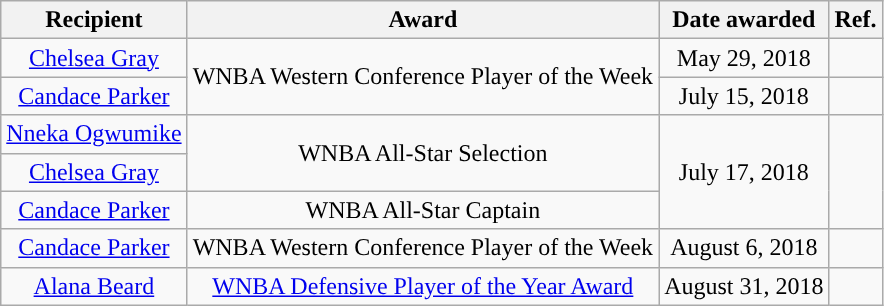<table class="wikitable sortable sortable" style="text-align: center">
<tr>
<th>Recipient</th>
<th>Award</th>
<th>Date awarded</th>
<th>Ref.</th>
</tr>
<tr>
<td><a href='#'>Chelsea Gray</a></td>
<td rowspan="2">WNBA Western Conference Player of the Week</td>
<td>May 29, 2018</td>
<td></td>
</tr>
<tr>
<td><a href='#'>Candace Parker</a></td>
<td>July 15, 2018</td>
<td></td>
</tr>
<tr>
<td><a href='#'>Nneka Ogwumike</a></td>
<td rowspan="2">WNBA All-Star Selection</td>
<td rowspan="3">July 17, 2018</td>
<td rowspan="3"></td>
</tr>
<tr>
<td><a href='#'>Chelsea Gray</a></td>
</tr>
<tr>
<td><a href='#'>Candace Parker</a></td>
<td>WNBA All-Star Captain</td>
</tr>
<tr>
<td><a href='#'>Candace Parker</a></td>
<td>WNBA Western Conference Player of the Week</td>
<td>August 6, 2018</td>
<td></td>
</tr>
<tr>
<td><a href='#'>Alana Beard</a></td>
<td><a href='#'>WNBA Defensive Player of the Year Award</a></td>
<td>August 31, 2018</td>
<td></td>
</tr>
</table>
